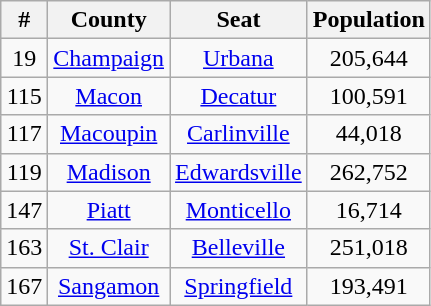<table class="wikitable sortable" style="text-align:center;">
<tr>
<th>#</th>
<th>County</th>
<th>Seat</th>
<th>Population</th>
</tr>
<tr>
<td>19</td>
<td><a href='#'>Champaign</a></td>
<td><a href='#'>Urbana</a></td>
<td>205,644</td>
</tr>
<tr>
<td>115</td>
<td><a href='#'>Macon</a></td>
<td><a href='#'>Decatur</a></td>
<td>100,591</td>
</tr>
<tr>
<td>117</td>
<td><a href='#'>Macoupin</a></td>
<td><a href='#'>Carlinville</a></td>
<td>44,018</td>
</tr>
<tr>
<td>119</td>
<td><a href='#'>Madison</a></td>
<td><a href='#'>Edwardsville</a></td>
<td>262,752</td>
</tr>
<tr>
<td>147</td>
<td><a href='#'>Piatt</a></td>
<td><a href='#'>Monticello</a></td>
<td>16,714</td>
</tr>
<tr>
<td>163</td>
<td><a href='#'>St. Clair</a></td>
<td><a href='#'>Belleville</a></td>
<td>251,018</td>
</tr>
<tr>
<td>167</td>
<td><a href='#'>Sangamon</a></td>
<td><a href='#'>Springfield</a></td>
<td>193,491</td>
</tr>
</table>
